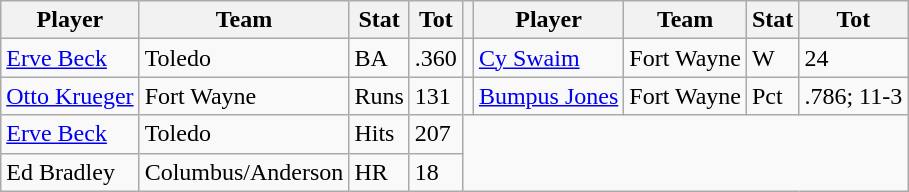<table class="wikitable">
<tr>
<th>Player</th>
<th>Team</th>
<th>Stat</th>
<th>Tot</th>
<th></th>
<th>Player</th>
<th>Team</th>
<th>Stat</th>
<th>Tot</th>
</tr>
<tr>
<td><a href='#'>Erve Beck</a></td>
<td>Toledo</td>
<td>BA</td>
<td>.360</td>
<td></td>
<td><a href='#'>Cy Swaim</a></td>
<td>Fort Wayne</td>
<td>W</td>
<td>24</td>
</tr>
<tr>
<td><a href='#'>Otto Krueger</a></td>
<td>Fort Wayne</td>
<td>Runs</td>
<td>131</td>
<td></td>
<td><a href='#'>Bumpus Jones</a></td>
<td>Fort Wayne</td>
<td>Pct</td>
<td>.786; 11-3</td>
</tr>
<tr>
<td><a href='#'>Erve Beck</a></td>
<td>Toledo</td>
<td>Hits</td>
<td>207</td>
</tr>
<tr>
<td>Ed Bradley</td>
<td>Columbus/Anderson</td>
<td>HR</td>
<td>18</td>
</tr>
</table>
